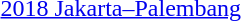<table>
<tr>
<td><a href='#'>2018 Jakarta–Palembang</a></td>
<td></td>
<td></td>
<td></td>
</tr>
</table>
